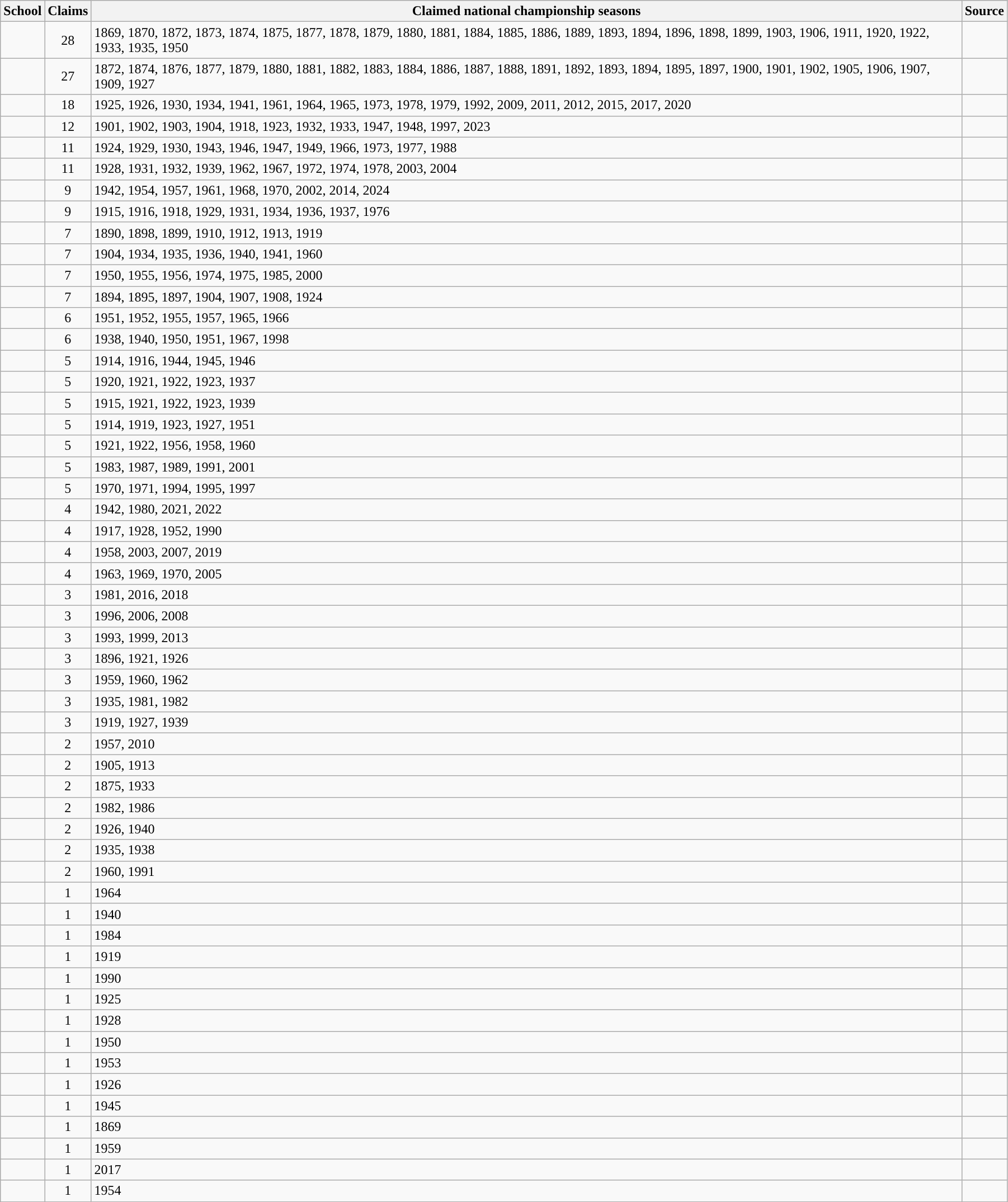<table class="wikitable sortable" style="width:95%;text-align:center">
<tr>
<th style="width:*;">School</th>
<th style="width:*;">Claims</th>
<th style="width:*;" class="unsortable">Claimed national championship seasons</th>
<th style="width:*;" class="unsortable">Source</th>
</tr>
<tr>
<td style=><strong></strong></td>
<td>28</td>
<td align=left>1869, 1870, 1872, 1873, 1874, 1875, 1877, 1878, 1879, 1880, 1881, 1884, 1885, 1886, 1889, 1893, 1894, 1896, 1898, 1899, 1903, 1906, 1911, 1920, 1922, 1933, 1935, 1950</td>
<td></td>
</tr>
<tr>
<td style=><strong><a href='#'></a></strong></td>
<td>27</td>
<td align=left>1872, 1874, 1876, 1877, 1879, 1880, 1881, 1882, 1883, 1884, 1886, 1887, 1888, 1891, 1892, 1893,  1894, 1895, 1897, 1900, 1901, 1902, 1905, 1906, 1907, 1909, 1927</td>
<td></td>
</tr>
<tr>
<td><strong><a href='#'></a></strong></td>
<td>18</td>
<td align=left>1925, 1926, 1930, 1934, 1941, 1961, 1964, 1965, 1973, 1978, 1979, 1992, 2009, 2011, 2012, 2015, 2017, 2020</td>
<td></td>
</tr>
<tr>
<td style=><strong></strong></td>
<td>12</td>
<td align=left>1901, 1902, 1903, 1904, 1918, 1923, 1932, 1933, 1947, 1948, 1997, 2023</td>
<td></td>
</tr>
<tr>
<td><strong></strong></td>
<td>11</td>
<td align=left>1924, 1929, 1930, 1943, 1946, 1947, 1949, 1966, 1973, 1977, 1988</td>
<td></td>
</tr>
<tr>
<td style=><strong></strong></td>
<td>11</td>
<td align=left>1928, 1931, 1932, 1939, 1962, 1967, 1972, 1974, 1978, 2003, 2004</td>
<td></td>
</tr>
<tr>
<td style=><strong><a href='#'></a></strong></td>
<td>9</td>
<td align=left>1942, 1954, 1957, 1961, 1968, 1970, 2002, 2014, 2024</td>
<td></td>
</tr>
<tr>
<td style=><strong></strong></td>
<td>9</td>
<td align=left>1915, 1916, 1918, 1929, 1931, 1934, 1936, 1937, 1976</td>
<td></td>
</tr>
<tr>
<td><strong><a href='#'></a></strong></td>
<td>7</td>
<td align=left>1890, 1898, 1899, 1910, 1912, 1913, 1919</td>
<td></td>
</tr>
<tr>
<td style=><strong></strong></td>
<td>7</td>
<td align=left>1904, 1934, 1935, 1936, 1940, 1941, 1960</td>
<td></td>
</tr>
<tr>
<td style=><strong></strong></td>
<td>7</td>
<td align=left>1950, 1955, 1956, 1974, 1975, 1985, 2000</td>
<td></td>
</tr>
<tr>
<td style=><strong><a href='#'></a></strong></td>
<td>7</td>
<td align=left>1894, 1895, 1897, 1904, 1907, 1908, 1924</td>
<td></td>
</tr>
<tr>
<td style=></td>
<td>6</td>
<td align=left>1951, 1952, 1955, 1957, 1965, 1966</td>
<td></td>
</tr>
<tr>
<td style=><strong><a href='#'></a></strong></td>
<td>6</td>
<td align=left>1938, 1940, 1950, 1951, 1967, 1998</td>
<td></td>
</tr>
<tr>
<td style=><strong></strong></td>
<td>5</td>
<td align=left>1914, 1916, 1944, 1945, 1946</td>
<td></td>
</tr>
<tr>
<td style=><strong></strong></td>
<td>5</td>
<td align=left>1920, 1921, 1922, 1923, 1937</td>
<td></td>
</tr>
<tr>
<td style=><strong><a href='#'></a></strong></td>
<td>5</td>
<td align=left>1915, 1921, 1922, 1923, 1939</td>
<td></td>
</tr>
<tr>
<td style=><strong></strong></td>
<td>5</td>
<td align=left>1914, 1919, 1923, 1927, 1951</td>
<td></td>
</tr>
<tr>
<td style=><strong></strong></td>
<td>5</td>
<td align=left>1921, 1922, 1956, 1958, 1960</td>
<td><br></td>
</tr>
<tr>
<td style=><strong><a href='#'></a></strong></td>
<td>5</td>
<td align=left>1983, 1987, 1989, 1991, 2001</td>
<td></td>
</tr>
<tr>
<td style=><strong></strong></td>
<td>5</td>
<td align=left>1970, 1971, 1994, 1995, 1997</td>
<td></td>
</tr>
<tr>
<td style=><strong><a href='#'></a></strong></td>
<td>4</td>
<td align=left>1942, 1980, 2021, 2022</td>
<td></td>
</tr>
<tr>
<td style=><strong></strong></td>
<td>4</td>
<td align=left>1917, 1928, 1952, 1990</td>
<td></td>
</tr>
<tr>
<td style=><strong></strong></td>
<td>4</td>
<td align=left>1958, 2003, 2007, 2019</td>
<td></td>
</tr>
<tr>
<td style=><strong><a href='#'></a></strong></td>
<td>4</td>
<td align=left>1963, 1969, 1970, 2005</td>
<td></td>
</tr>
<tr>
<td style=><strong><a href='#'></a></strong></td>
<td>3</td>
<td align=left>1981, 2016, 2018</td>
<td></td>
</tr>
<tr>
<td style=><strong><a href='#'></a></strong></td>
<td>3</td>
<td align=left>1996, 2006, 2008</td>
<td></td>
</tr>
<tr>
<td style=><strong></strong></td>
<td>3</td>
<td align=left>1993, 1999, 2013</td>
<td></td>
</tr>
<tr>
<td style=><strong><a href='#'></a></strong></td>
<td>3</td>
<td align=left>1896, 1921, 1926</td>
<td></td>
</tr>
<tr>
<td style=><strong><a href='#'></a></strong></td>
<td>3</td>
<td align=left>1959, 1960, 1962</td>
<td></td>
</tr>
<tr>
<td style=><strong><a href='#'></a></strong></td>
<td>3</td>
<td align=left>1935, 1981, 1982</td>
<td></td>
</tr>
<tr>
<td style=><strong><a href='#'></a></strong></td>
<td>3</td>
<td align=left>1919, 1927, 1939</td>
<td></td>
</tr>
<tr>
<td style=><strong></strong></td>
<td>2</td>
<td align=left>1957, 2010</td>
<td></td>
</tr>
<tr>
<td style=><strong><a href='#'></a></strong></td>
<td>2</td>
<td align=left>1905, 1913</td>
<td></td>
</tr>
<tr>
<td style=><strong></strong></td>
<td>2</td>
<td align=left>1875, 1933</td>
<td></td>
</tr>
<tr>
<td style=><strong><a href='#'></a></strong></td>
<td>2</td>
<td align=left>1982, 1986</td>
<td></td>
</tr>
<tr>
<td style=><strong><a href='#'></a></strong></td>
<td>2</td>
<td align=left>1926, 1940</td>
<td></td>
</tr>
<tr>
<td style=><strong><a href='#'></a></strong></td>
<td>2</td>
<td align=left>1935, 1938</td>
<td></td>
</tr>
<tr>
<td style=><strong></strong></td>
<td>2</td>
<td align=left>1960, 1991</td>
<td></td>
</tr>
<tr>
<td style=><strong><a href='#'></a></strong></td>
<td>1</td>
<td align=left>1964</td>
<td></td>
</tr>
<tr>
<td style=></td>
<td>1</td>
<td align=left>1940</td>
<td></td>
</tr>
<tr>
<td style=><strong><a href='#'></a></strong></td>
<td>1</td>
<td align=left>1984</td>
<td></td>
</tr>
<tr>
<td style=><strong></strong></td>
<td>1</td>
<td align=left>1919</td>
<td></td>
</tr>
<tr>
<td style=><strong></strong></td>
<td>1</td>
<td align=left>1990</td>
<td></td>
</tr>
<tr>
<td style=><strong><a href='#'></a></strong></td>
<td>1</td>
<td align=left>1925</td>
<td></td>
</tr>
<tr>
<td style=><strong><a href='#'></a></strong></td>
<td>1</td>
<td align=left>1928</td>
<td></td>
</tr>
<tr>
<td style=><strong></strong></td>
<td>1</td>
<td align=left>1950</td>
<td></td>
</tr>
<tr>
<td style=><strong><a href='#'></a></strong></td>
<td>1</td>
<td align=left>1953</td>
<td></td>
</tr>
<tr>
<td style=><strong></strong></td>
<td>1</td>
<td align=left>1926</td>
<td></td>
</tr>
<tr>
<td style=><strong></strong></td>
<td>1</td>
<td align=left>1945</td>
<td></td>
</tr>
<tr>
<td style=><strong><a href='#'></a></strong></td>
<td>1</td>
<td align=left>1869</td>
<td></td>
</tr>
<tr>
<td style=><strong></strong></td>
<td>1</td>
<td align=left>1959</td>
<td></td>
</tr>
<tr>
<td style=><strong></strong></td>
<td>1</td>
<td align=left>2017</td>
<td></td>
</tr>
<tr>
<td style=><strong><a href='#'></a></strong></td>
<td>1</td>
<td align=left>1954</td>
<td></td>
</tr>
</table>
